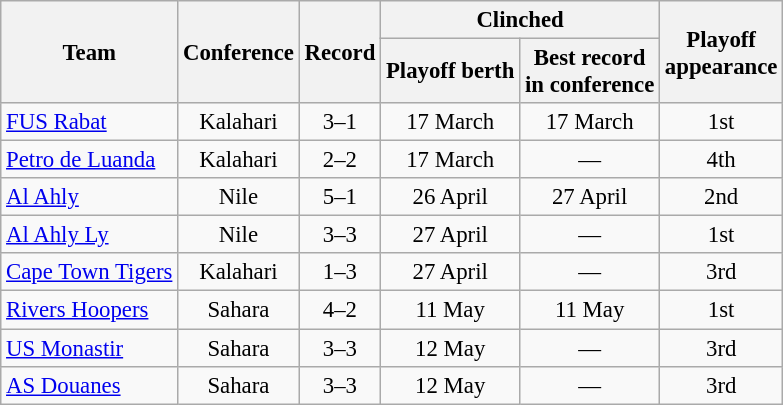<table class="wikitable" style="font-size:95%; text-align:center">
<tr>
<th rowspan="2">Team</th>
<th rowspan="2">Conference</th>
<th rowspan="2">Record</th>
<th colspan="2">Clinched</th>
<th rowspan="2">Playoff<br>appearance</th>
</tr>
<tr>
<th>Playoff berth</th>
<th>Best record<br>in conference</th>
</tr>
<tr>
<td align="left"> <a href='#'>FUS Rabat</a></td>
<td>Kalahari</td>
<td>3–1</td>
<td>17 March</td>
<td>17 March</td>
<td>1st</td>
</tr>
<tr>
<td align="left"> <a href='#'>Petro de Luanda</a></td>
<td>Kalahari</td>
<td>2–2</td>
<td>17 March</td>
<td>—</td>
<td>4th</td>
</tr>
<tr>
<td align="left"> <a href='#'>Al Ahly</a></td>
<td>Nile</td>
<td>5–1</td>
<td>26 April</td>
<td>27 April</td>
<td>2nd</td>
</tr>
<tr>
<td align="left"> <a href='#'>Al Ahly Ly</a></td>
<td>Nile</td>
<td>3–3</td>
<td>27 April</td>
<td>—</td>
<td>1st</td>
</tr>
<tr>
<td align="left"> <a href='#'>Cape Town Tigers</a></td>
<td>Kalahari</td>
<td>1–3</td>
<td>27 April</td>
<td>—</td>
<td>3rd</td>
</tr>
<tr>
<td align="left"> <a href='#'>Rivers Hoopers</a></td>
<td>Sahara</td>
<td>4–2</td>
<td>11 May</td>
<td>11 May</td>
<td>1st</td>
</tr>
<tr>
<td align="left"> <a href='#'>US Monastir</a></td>
<td>Sahara</td>
<td>3–3</td>
<td>12 May</td>
<td>—</td>
<td>3rd</td>
</tr>
<tr>
<td align="left"> <a href='#'>AS Douanes</a></td>
<td>Sahara</td>
<td>3–3</td>
<td>12 May</td>
<td>—</td>
<td>3rd</td>
</tr>
</table>
